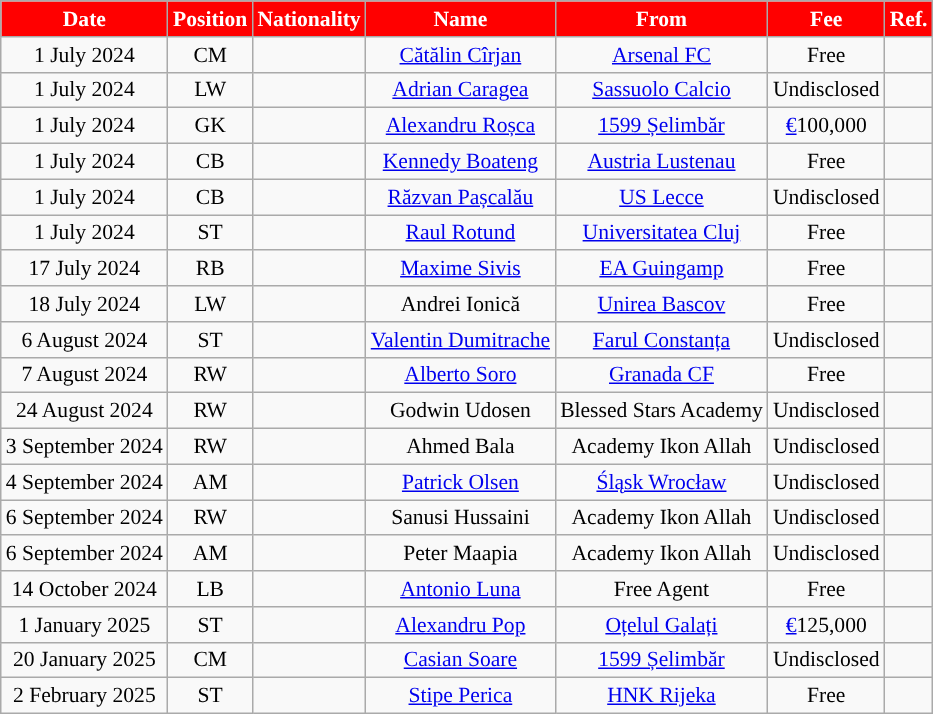<table class="wikitable"  style="text-align:center; font-size:90%; ">
<tr>
<th style="background:red;color:white;">Date</th>
<th style="background:red;color:white;">Position</th>
<th style="background:red;color:white;">Nationality</th>
<th style="background:red;color:white;">Name</th>
<th style="background:red;color:white;">From</th>
<th style="background:red;color:white;">Fee</th>
<th style="background:red;color:white;">Ref.</th>
</tr>
<tr>
<td>1 July 2024</td>
<td>CM</td>
<td></td>
<td><a href='#'>Cătălin Cîrjan</a></td>
<td> <a href='#'>Arsenal FC</a></td>
<td>Free</td>
<td></td>
</tr>
<tr>
<td>1 July 2024</td>
<td>LW</td>
<td></td>
<td><a href='#'>Adrian Caragea</a></td>
<td> <a href='#'>Sassuolo Calcio</a></td>
<td>Undisclosed</td>
<td></td>
</tr>
<tr>
<td>1 July 2024</td>
<td>GK</td>
<td></td>
<td><a href='#'>Alexandru Roșca</a></td>
<td><a href='#'>1599 Șelimbăr</a></td>
<td><a href='#'>€</a>100,000</td>
<td></td>
</tr>
<tr>
<td>1 July 2024</td>
<td>CB</td>
<td></td>
<td><a href='#'>Kennedy Boateng</a></td>
<td> <a href='#'>Austria Lustenau</a></td>
<td>Free</td>
<td></td>
</tr>
<tr>
<td>1 July 2024</td>
<td>CB</td>
<td></td>
<td><a href='#'>Răzvan Pașcalău</a></td>
<td> <a href='#'>US Lecce</a></td>
<td>Undisclosed</td>
<td></td>
</tr>
<tr>
<td>1 July 2024</td>
<td>ST</td>
<td></td>
<td><a href='#'>Raul Rotund</a></td>
<td><a href='#'>Universitatea Cluj</a></td>
<td>Free</td>
<td></td>
</tr>
<tr>
<td>17 July 2024</td>
<td>RB</td>
<td></td>
<td><a href='#'>Maxime Sivis</a></td>
<td> <a href='#'>EA Guingamp</a></td>
<td>Free</td>
<td></td>
</tr>
<tr>
<td>18 July 2024</td>
<td>LW</td>
<td></td>
<td>Andrei Ionică</td>
<td><a href='#'>Unirea Bascov</a></td>
<td>Free</td>
<td></td>
</tr>
<tr>
<td>6 August 2024</td>
<td>ST</td>
<td></td>
<td><a href='#'>Valentin Dumitrache</a></td>
<td><a href='#'>Farul Constanța</a></td>
<td>Undisclosed</td>
<td></td>
</tr>
<tr>
<td>7 August 2024</td>
<td>RW</td>
<td></td>
<td><a href='#'>Alberto Soro</a></td>
<td> <a href='#'>Granada CF</a></td>
<td>Free</td>
<td></td>
</tr>
<tr>
<td>24 August 2024</td>
<td>RW</td>
<td></td>
<td>Godwin Udosen</td>
<td> Blessed Stars Academy</td>
<td>Undisclosed</td>
<td></td>
</tr>
<tr>
<td>3 September 2024</td>
<td>RW</td>
<td></td>
<td>Ahmed Bala</td>
<td> Academy Ikon Allah</td>
<td>Undisclosed</td>
<td></td>
</tr>
<tr>
<td>4 September 2024</td>
<td>AM</td>
<td></td>
<td><a href='#'>Patrick Olsen</a></td>
<td> <a href='#'>Śląsk Wrocław</a></td>
<td>Undisclosed</td>
<td></td>
</tr>
<tr>
<td>6 September 2024</td>
<td>RW</td>
<td></td>
<td>Sanusi Hussaini</td>
<td> Academy Ikon Allah</td>
<td>Undisclosed</td>
<td></td>
</tr>
<tr>
<td>6 September 2024</td>
<td>AM</td>
<td></td>
<td>Peter Maapia</td>
<td> Academy Ikon Allah</td>
<td>Undisclosed</td>
<td></td>
</tr>
<tr>
<td>14 October 2024</td>
<td>LB</td>
<td></td>
<td><a href='#'>Antonio Luna</a></td>
<td>Free Agent</td>
<td>Free</td>
<td></td>
</tr>
<tr>
<td>1 January 2025</td>
<td>ST</td>
<td></td>
<td><a href='#'>Alexandru Pop</a></td>
<td><a href='#'>Oțelul Galați</a></td>
<td><a href='#'>€</a>125,000</td>
<td></td>
</tr>
<tr>
<td>20 January 2025</td>
<td>CM</td>
<td></td>
<td><a href='#'>Casian Soare</a></td>
<td><a href='#'>1599 Șelimbăr</a></td>
<td>Undisclosed</td>
<td></td>
</tr>
<tr>
<td>2 February 2025</td>
<td>ST</td>
<td></td>
<td><a href='#'>Stipe Perica</a></td>
<td> <a href='#'>HNK Rijeka</a></td>
<td>Free</td>
<td></td>
</tr>
</table>
